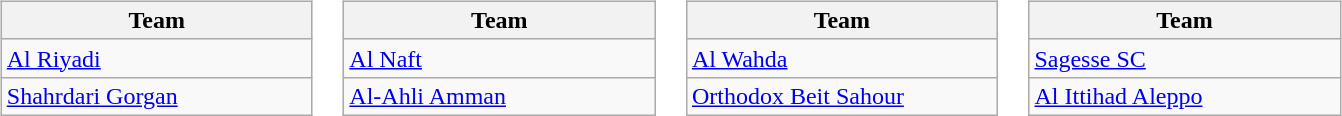<table>
<tr>
<td><br><table class="wikitable">
<tr>
<th width="200">Team</th>
</tr>
<tr>
<td> <a href='#'>Al Riyadi</a></td>
</tr>
<tr>
<td> <a href='#'>Shahrdari Gorgan</a></td>
</tr>
</table>
</td>
<td><br><table class="wikitable">
<tr>
<th width="200">Team</th>
</tr>
<tr>
<td> <a href='#'>Al Naft</a></td>
</tr>
<tr>
<td><em></em> <a href='#'>Al-Ahli Amman</a></td>
</tr>
</table>
</td>
<td><br><table class="wikitable">
<tr>
<th width="200">Team</th>
</tr>
<tr>
<td> <a href='#'>Al Wahda</a></td>
</tr>
<tr>
<td> <a href='#'>Orthodox Beit Sahour</a></td>
</tr>
</table>
</td>
<td><br><table class="wikitable">
<tr>
<th width="200">Team</th>
</tr>
<tr>
<td> <a href='#'>Sagesse SC</a></td>
</tr>
<tr>
<td> <a href='#'>Al Ittihad Aleppo</a></td>
</tr>
</table>
</td>
</tr>
</table>
